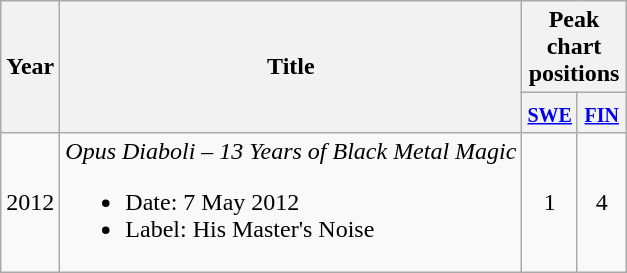<table class=wikitable style=text-align:center;>
<tr>
<th rowspan=2>Year</th>
<th rowspan=2>Title</th>
<th colspan=5>Peak chart positions</th>
</tr>
<tr style="vertical-align:top;line-height:1.2">
<th width=25px><small><a href='#'>SWE</a></small><br></th>
<th width=25px><small><a href='#'>FIN</a></small><br></th>
</tr>
<tr>
<td>2012</td>
<td align=left><em>Opus Diaboli – 13 Years of Black Metal Magic</em><br><ul><li>Date: 7 May 2012</li><li>Label: His Master's Noise</li></ul></td>
<td>1</td>
<td>4</td>
</tr>
</table>
